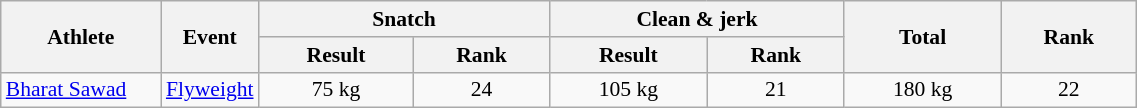<table class="wikitable" style="font-size:90%" width=60%>
<tr>
<th rowspan="2" width=100>Athlete</th>
<th rowspan="2" width=50>Event</th>
<th colspan="2">Snatch</th>
<th colspan="2">Clean & jerk</th>
<th rowspan="2">Total</th>
<th rowspan="2">Rank</th>
</tr>
<tr>
<th>Result</th>
<th>Rank</th>
<th>Result</th>
<th>Rank</th>
</tr>
<tr>
<td><a href='#'>Bharat Sawad</a></td>
<td><a href='#'>Flyweight</a></td>
<td align=center>75 kg</td>
<td align=center>24</td>
<td align=center>105 kg</td>
<td align=center>21</td>
<td align=center>180 kg</td>
<td align=center>22</td>
</tr>
</table>
